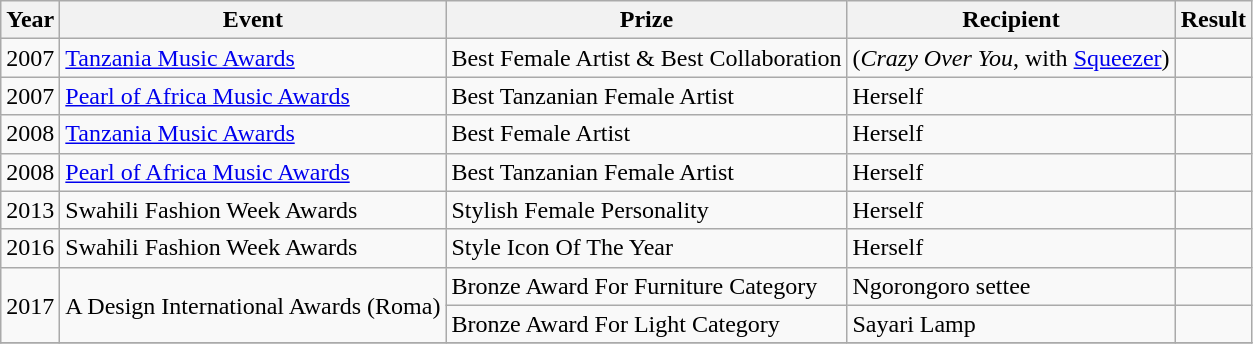<table class="wikitable">
<tr>
<th>Year</th>
<th>Event</th>
<th>Prize</th>
<th>Recipient</th>
<th>Result</th>
</tr>
<tr>
<td>2007</td>
<td><a href='#'>Tanzania Music Awards</a></td>
<td>Best Female Artist & Best Collaboration</td>
<td>(<em>Crazy Over You</em>, with <a href='#'>Squeezer</a>)</td>
<td></td>
</tr>
<tr>
<td>2007</td>
<td><a href='#'>Pearl of Africa Music Awards</a></td>
<td>Best Tanzanian Female Artist</td>
<td>Herself</td>
<td></td>
</tr>
<tr>
<td>2008</td>
<td><a href='#'>Tanzania Music Awards</a></td>
<td>Best Female Artist</td>
<td>Herself</td>
<td> </td>
</tr>
<tr>
<td>2008</td>
<td><a href='#'>Pearl of Africa Music Awards</a></td>
<td>Best Tanzanian Female Artist</td>
<td>Herself</td>
<td></td>
</tr>
<tr>
<td>2013</td>
<td>Swahili Fashion Week Awards</td>
<td>Stylish Female Personality</td>
<td>Herself</td>
<td></td>
</tr>
<tr>
<td>2016</td>
<td>Swahili Fashion Week Awards</td>
<td>Style Icon Of The Year</td>
<td>Herself</td>
<td></td>
</tr>
<tr>
<td rowspan=2>2017</td>
<td rowspan=2>A Design International  Awards (Roma)</td>
<td>Bronze Award For Furniture Category</td>
<td>Ngorongoro settee</td>
<td></td>
</tr>
<tr>
<td>Bronze Award For Light Category</td>
<td>Sayari Lamp</td>
<td></td>
</tr>
<tr>
</tr>
</table>
